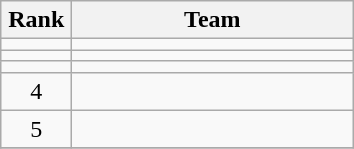<table class="wikitable" style="text-align:center;">
<tr>
<th width=40>Rank</th>
<th width=180>Team</th>
</tr>
<tr>
<td></td>
<td align=left></td>
</tr>
<tr>
<td></td>
<td align=left></td>
</tr>
<tr>
<td></td>
<td align=left></td>
</tr>
<tr>
<td>4</td>
<td align=left></td>
</tr>
<tr>
<td>5</td>
<td align=left></td>
</tr>
<tr>
</tr>
</table>
